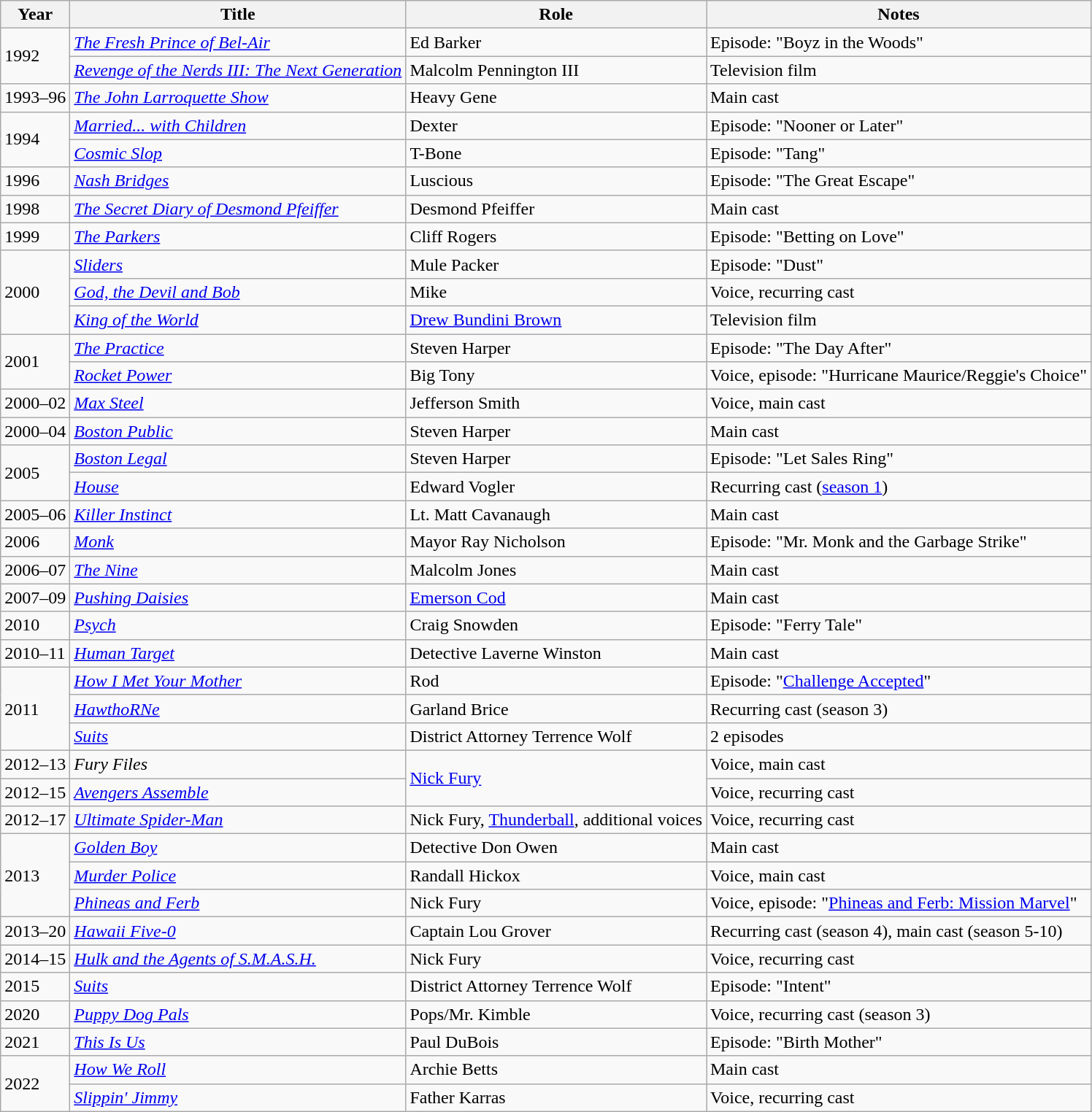<table class="wikitable sortable">
<tr>
<th>Year</th>
<th>Title</th>
<th>Role</th>
<th class="unsortable">Notes</th>
</tr>
<tr>
<td rowspan="2">1992</td>
<td><em><a href='#'>The Fresh Prince of Bel-Air</a></em></td>
<td>Ed Barker</td>
<td>Episode: "Boyz in the Woods"</td>
</tr>
<tr>
<td><em><a href='#'>Revenge of the Nerds III: The Next Generation</a></em></td>
<td>Malcolm Pennington III</td>
<td>Television film</td>
</tr>
<tr>
<td>1993–96</td>
<td><em><a href='#'>The John Larroquette Show</a></em></td>
<td>Heavy Gene</td>
<td>Main cast</td>
</tr>
<tr>
<td rowspan="2">1994</td>
<td><em><a href='#'>Married... with Children</a></em></td>
<td>Dexter</td>
<td>Episode: "Nooner or Later"</td>
</tr>
<tr>
<td><em><a href='#'>Cosmic Slop</a></em></td>
<td>T-Bone</td>
<td>Episode: "Tang"</td>
</tr>
<tr>
<td>1996</td>
<td><em><a href='#'>Nash Bridges</a></em></td>
<td>Luscious</td>
<td>Episode: "The Great Escape"</td>
</tr>
<tr>
<td>1998</td>
<td><em><a href='#'>The Secret Diary of Desmond Pfeiffer</a></em></td>
<td>Desmond Pfeiffer</td>
<td>Main cast</td>
</tr>
<tr>
<td>1999</td>
<td><em><a href='#'>The Parkers</a></em></td>
<td>Cliff Rogers</td>
<td>Episode: "Betting on Love"</td>
</tr>
<tr>
<td rowspan="3">2000</td>
<td><em><a href='#'>Sliders</a></em></td>
<td>Mule Packer</td>
<td>Episode: "Dust"</td>
</tr>
<tr>
<td><em><a href='#'>God, the Devil and Bob</a></em></td>
<td>Mike</td>
<td>Voice, recurring cast</td>
</tr>
<tr>
<td><em><a href='#'>King of the World</a></em></td>
<td><a href='#'>Drew Bundini Brown</a></td>
<td>Television film</td>
</tr>
<tr>
<td rowspan="2">2001</td>
<td><em><a href='#'>The Practice</a></em></td>
<td>Steven Harper</td>
<td>Episode: "The Day After"</td>
</tr>
<tr>
<td><em><a href='#'>Rocket Power</a></em></td>
<td>Big Tony</td>
<td>Voice, episode: "Hurricane Maurice/Reggie's Choice"</td>
</tr>
<tr>
<td>2000–02</td>
<td><em><a href='#'>Max Steel</a></em></td>
<td>Jefferson Smith</td>
<td>Voice, main cast</td>
</tr>
<tr>
<td>2000–04</td>
<td><em><a href='#'>Boston Public</a></em></td>
<td>Steven Harper</td>
<td>Main cast</td>
</tr>
<tr>
<td rowspan="2">2005</td>
<td><em><a href='#'>Boston Legal</a></em></td>
<td>Steven Harper</td>
<td>Episode: "Let Sales Ring"</td>
</tr>
<tr>
<td><em><a href='#'>House</a></em></td>
<td>Edward Vogler</td>
<td>Recurring cast (<a href='#'>season 1</a>)</td>
</tr>
<tr>
<td>2005–06</td>
<td><em><a href='#'>Killer Instinct</a></em></td>
<td>Lt. Matt Cavanaugh</td>
<td>Main cast</td>
</tr>
<tr>
<td>2006</td>
<td><em><a href='#'>Monk</a></em></td>
<td>Mayor Ray Nicholson</td>
<td>Episode: "Mr. Monk and the Garbage Strike"</td>
</tr>
<tr>
<td>2006–07</td>
<td><em><a href='#'>The Nine</a></em></td>
<td>Malcolm Jones</td>
<td>Main cast</td>
</tr>
<tr>
<td>2007–09</td>
<td><em><a href='#'>Pushing Daisies</a></em></td>
<td><a href='#'>Emerson Cod</a></td>
<td>Main cast</td>
</tr>
<tr>
<td>2010</td>
<td><em><a href='#'>Psych</a></em></td>
<td>Craig Snowden</td>
<td>Episode: "Ferry Tale"</td>
</tr>
<tr>
<td>2010–11</td>
<td><em><a href='#'>Human Target</a></em></td>
<td>Detective Laverne Winston</td>
<td>Main cast</td>
</tr>
<tr>
<td rowspan="3">2011</td>
<td><em><a href='#'>How I Met Your Mother</a></em></td>
<td>Rod</td>
<td>Episode: "<a href='#'>Challenge Accepted</a>"</td>
</tr>
<tr>
<td><em><a href='#'>HawthoRNe</a></em></td>
<td>Garland Brice</td>
<td>Recurring cast (season 3)</td>
</tr>
<tr>
<td><em><a href='#'>Suits</a></em></td>
<td>District Attorney Terrence Wolf</td>
<td>2 episodes</td>
</tr>
<tr>
<td>2012–13</td>
<td><em>Fury Files</em></td>
<td rowspan="2"><a href='#'>Nick Fury</a></td>
<td>Voice, main cast</td>
</tr>
<tr>
<td>2012–15</td>
<td><em><a href='#'>Avengers Assemble</a></em></td>
<td>Voice, recurring cast</td>
</tr>
<tr>
<td>2012–17</td>
<td><em><a href='#'>Ultimate Spider-Man</a></em></td>
<td>Nick Fury, <a href='#'>Thunderball</a>, additional voices</td>
<td>Voice, recurring cast</td>
</tr>
<tr>
<td rowspan="3">2013</td>
<td><em><a href='#'>Golden Boy</a></em></td>
<td>Detective Don Owen</td>
<td>Main cast</td>
</tr>
<tr>
<td><em><a href='#'>Murder Police</a></em></td>
<td>Randall Hickox</td>
<td>Voice, main cast</td>
</tr>
<tr>
<td><em><a href='#'>Phineas and Ferb</a></em></td>
<td>Nick Fury</td>
<td>Voice, episode: "<a href='#'>Phineas and Ferb: Mission Marvel</a>"</td>
</tr>
<tr>
<td>2013–20</td>
<td><em><a href='#'>Hawaii Five-0</a></em></td>
<td>Captain Lou Grover</td>
<td>Recurring cast (season 4), main cast (season 5-10)</td>
</tr>
<tr>
<td>2014–15</td>
<td><em><a href='#'>Hulk and the Agents of S.M.A.S.H.</a></em></td>
<td>Nick Fury</td>
<td>Voice, recurring cast</td>
</tr>
<tr>
<td>2015</td>
<td><em><a href='#'>Suits</a></em></td>
<td>District Attorney Terrence Wolf</td>
<td>Episode: "Intent"</td>
</tr>
<tr>
<td>2020</td>
<td><em><a href='#'>Puppy Dog Pals</a></em></td>
<td>Pops/Mr. Kimble</td>
<td>Voice, recurring cast (season 3)</td>
</tr>
<tr>
<td>2021</td>
<td><em><a href='#'>This Is Us</a></em></td>
<td>Paul DuBois</td>
<td>Episode: "Birth Mother"</td>
</tr>
<tr>
<td rowspan="2">2022</td>
<td><em><a href='#'>How We Roll</a></em></td>
<td>Archie Betts</td>
<td>Main cast</td>
</tr>
<tr>
<td><em><a href='#'>Slippin' Jimmy</a></em></td>
<td>Father Karras</td>
<td>Voice, recurring cast</td>
</tr>
</table>
